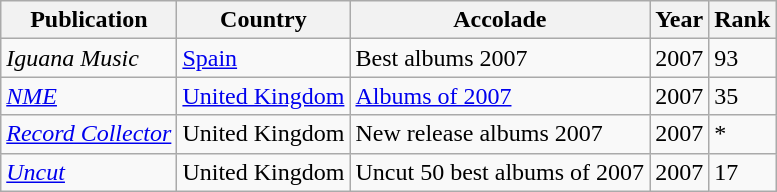<table class="wikitable" border="1">
<tr>
<th>Publication</th>
<th>Country</th>
<th>Accolade</th>
<th>Year</th>
<th>Rank</th>
</tr>
<tr>
<td><em>Iguana Music</em></td>
<td><a href='#'>Spain</a></td>
<td>Best albums 2007</td>
<td>2007</td>
<td>93</td>
</tr>
<tr>
<td><em><a href='#'>NME</a></em></td>
<td><a href='#'>United Kingdom</a></td>
<td><a href='#'>Albums of 2007</a></td>
<td>2007</td>
<td>35</td>
</tr>
<tr>
<td><em><a href='#'>Record Collector</a></em></td>
<td>United Kingdom</td>
<td>New release albums 2007</td>
<td>2007</td>
<td>*</td>
</tr>
<tr>
<td><em><a href='#'>Uncut</a></em></td>
<td>United Kingdom</td>
<td>Uncut 50 best albums of 2007</td>
<td>2007</td>
<td>17</td>
</tr>
</table>
